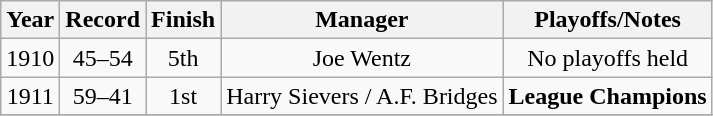<table class="wikitable" style="text-align:center">
<tr>
<th>Year</th>
<th>Record</th>
<th>Finish</th>
<th>Manager</th>
<th>Playoffs/Notes</th>
</tr>
<tr>
<td>1910</td>
<td>45–54</td>
<td>5th</td>
<td>Joe Wentz</td>
<td>No playoffs held</td>
</tr>
<tr>
<td>1911</td>
<td>59–41</td>
<td>1st</td>
<td>Harry Sievers / A.F. Bridges</td>
<td><strong>League Champions</strong></td>
</tr>
<tr>
</tr>
</table>
